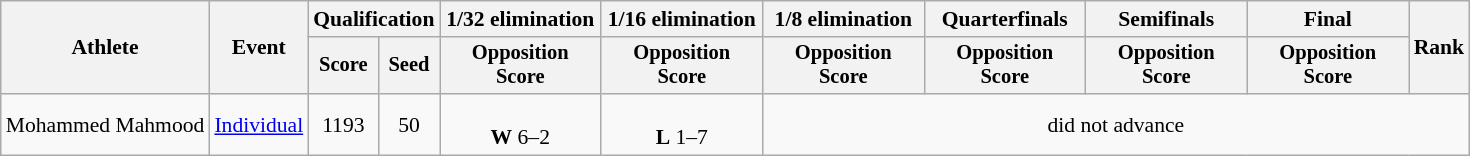<table class="wikitable" style="text-align:center; font-size:90%">
<tr>
<th rowspan="2">Athlete</th>
<th rowspan="2">Event</th>
<th colspan="2">Qualification</th>
<th width="11%">1/32 elimination</th>
<th width="11%">1/16 elimination</th>
<th width="11%">1/8 elimination</th>
<th width="11%">Quarterfinals</th>
<th width="11%">Semifinals</th>
<th width="11%">Final</th>
<th rowspan="2">Rank</th>
</tr>
<tr style="font-size:95%">
<th>Score</th>
<th>Seed</th>
<th>Opposition<br>Score</th>
<th>Opposition<br>Score</th>
<th>Opposition<br>Score</th>
<th>Opposition<br>Score</th>
<th>Opposition<br>Score</th>
<th>Opposition<br>Score</th>
</tr>
<tr align=center>
<td align=left>Mohammed Mahmood</td>
<td align=left rowspan=4><a href='#'>Individual</a></td>
<td>1193</td>
<td>50 <strong></strong></td>
<td><br><strong>W</strong> 6–2<br></td>
<td><br><strong>L</strong> 1–7<br></td>
<td colspan=5>did not advance</td>
</tr>
</table>
